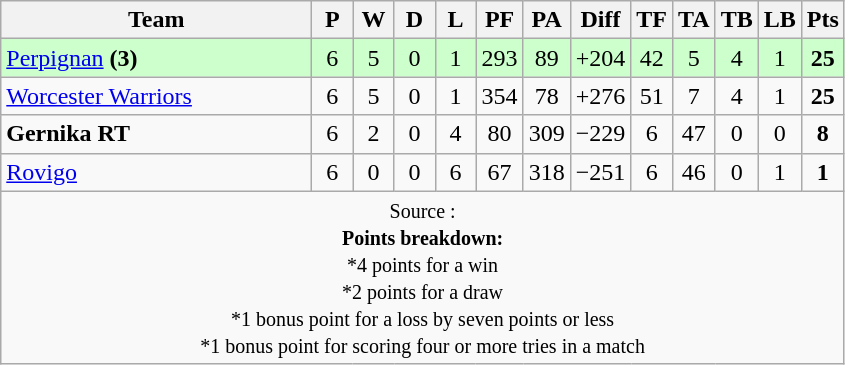<table class="wikitable" style="text-align: center;">
<tr>
<th style="width:200px;">Team</th>
<th width="20">P</th>
<th width="20">W</th>
<th width="20">D</th>
<th width="20">L</th>
<th width="20">PF</th>
<th width="20">PA</th>
<th width="20">Diff</th>
<th width="20">TF</th>
<th width="20">TA</th>
<th width="20">TB</th>
<th width="20">LB</th>
<th width="20">Pts</th>
</tr>
<tr bgcolor="#ccffcc">
<td align=left> <a href='#'>Perpignan</a> <strong>(3)</strong></td>
<td>6</td>
<td>5</td>
<td>0</td>
<td>1</td>
<td>293</td>
<td>89</td>
<td>+204</td>
<td>42</td>
<td>5</td>
<td>4</td>
<td>1</td>
<td><strong>25</strong></td>
</tr>
<tr>
<td align=left> <a href='#'>Worcester Warriors</a></td>
<td>6</td>
<td>5</td>
<td>0</td>
<td>1</td>
<td>354</td>
<td>78</td>
<td>+276</td>
<td>51</td>
<td>7</td>
<td>4</td>
<td>1</td>
<td><strong>25</strong></td>
</tr>
<tr>
<td align=left> <strong>Gernika RT</strong></td>
<td>6</td>
<td>2</td>
<td>0</td>
<td>4</td>
<td>80</td>
<td>309</td>
<td>−229</td>
<td>6</td>
<td>47</td>
<td>0</td>
<td>0</td>
<td><strong>8</strong></td>
</tr>
<tr>
<td align=left> <a href='#'>Rovigo</a></td>
<td>6</td>
<td>0</td>
<td>0</td>
<td>6</td>
<td>67</td>
<td>318</td>
<td>−251</td>
<td>6</td>
<td>46</td>
<td>0</td>
<td>1</td>
<td><strong>1</strong></td>
</tr>
<tr |align=left|>
<td colspan="14" style="border:0px"><small>Source :  <br><strong>Points breakdown:</strong><br>*4 points for a win<br>*2 points for a draw<br>*1 bonus point for a loss by seven points or less<br>*1 bonus point for scoring four or more tries in a match</small></td>
</tr>
</table>
